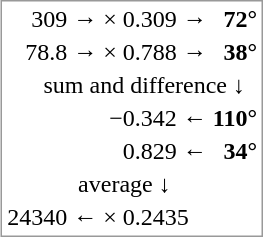<table style="float:right; clear:right; margin:0 0 1ex 1ex; text-align:right; border:1px solid #999;">
<tr>
<td>309   →</td>
<td> × 0.309 →</td>
<td><strong>72°</strong></td>
</tr>
<tr>
<td>78.8 →</td>
<td> × 0.788 →</td>
<td><strong>38°</strong></td>
</tr>
<tr>
<td colspan="3">sum and difference ↓  </td>
</tr>
<tr>
<td></td>
<td align="right">−0.342 ←</td>
<td><strong>110°</strong></td>
</tr>
<tr>
<td></td>
<td align="right">0.829 ←</td>
<td><strong>34°</strong></td>
</tr>
<tr>
<td colspan="2">average ↓      </td>
</tr>
<tr>
<td>24340 ←</td>
<td align="left"> × 0.2435</td>
</tr>
</table>
